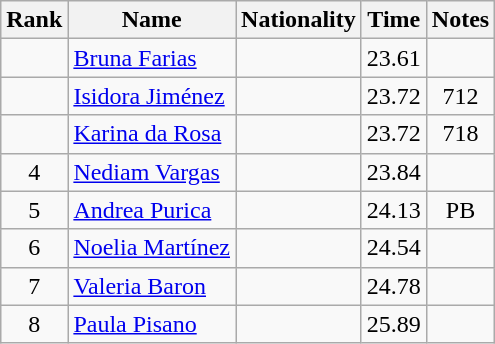<table class="wikitable sortable" style="text-align:center">
<tr>
<th>Rank</th>
<th>Name</th>
<th>Nationality</th>
<th>Time</th>
<th>Notes</th>
</tr>
<tr>
<td align=center></td>
<td align=left><a href='#'>Bruna Farias</a></td>
<td align=left></td>
<td>23.61</td>
<td></td>
</tr>
<tr>
<td align=center></td>
<td align=left><a href='#'>Isidora Jiménez</a></td>
<td align=left></td>
<td>23.72</td>
<td>712</td>
</tr>
<tr>
<td align=center></td>
<td align=left><a href='#'>Karina da Rosa</a></td>
<td align=left></td>
<td>23.72</td>
<td>718</td>
</tr>
<tr>
<td align=center>4</td>
<td align=left><a href='#'>Nediam Vargas</a></td>
<td align=left></td>
<td>23.84</td>
<td></td>
</tr>
<tr>
<td align=center>5</td>
<td align=left><a href='#'>Andrea Purica</a></td>
<td align=left></td>
<td>24.13</td>
<td>PB</td>
</tr>
<tr>
<td align=center>6</td>
<td align=left><a href='#'>Noelia Martínez</a></td>
<td align=left></td>
<td>24.54</td>
<td></td>
</tr>
<tr>
<td align=center>7</td>
<td align=left><a href='#'>Valeria Baron</a></td>
<td align=left></td>
<td>24.78</td>
<td></td>
</tr>
<tr>
<td align=center>8</td>
<td align=left><a href='#'>Paula Pisano</a></td>
<td align=left></td>
<td>25.89</td>
<td></td>
</tr>
</table>
